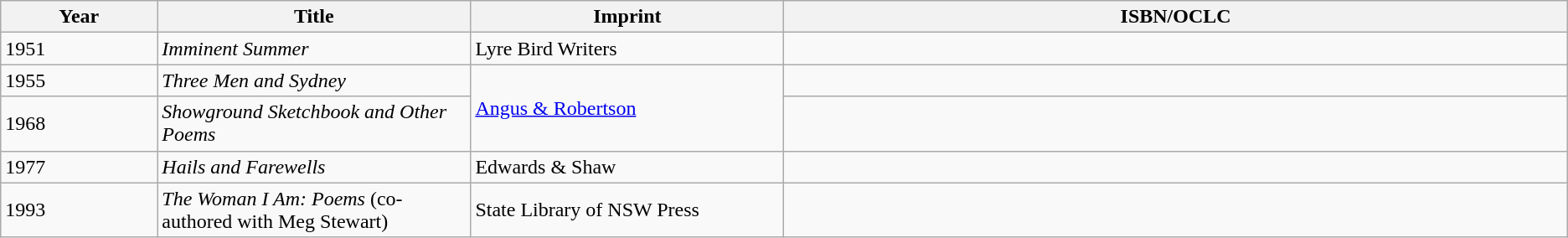<table class="wikitable">
<tr ">
<th width=10%>Year</th>
<th width=20%>Title</th>
<th width=20%>Imprint</th>
<th>ISBN/OCLC</th>
</tr>
<tr>
<td>1951</td>
<td><em>Imminent Summer</em></td>
<td>Lyre Bird Writers</td>
<td></td>
</tr>
<tr>
<td>1955</td>
<td><em>Three Men and Sydney</em></td>
<td rowspan="2"><a href='#'>Angus & Robertson</a></td>
<td></td>
</tr>
<tr>
<td>1968</td>
<td><em>Showground Sketchbook and Other Poems</em></td>
<td></td>
</tr>
<tr>
<td>1977</td>
<td><em>Hails and Farewells</em></td>
<td>Edwards & Shaw</td>
<td></td>
</tr>
<tr>
<td>1993</td>
<td><em>The Woman I Am: Poems</em> (co-authored with Meg Stewart)</td>
<td>State Library of NSW Press</td>
<td></td>
</tr>
</table>
